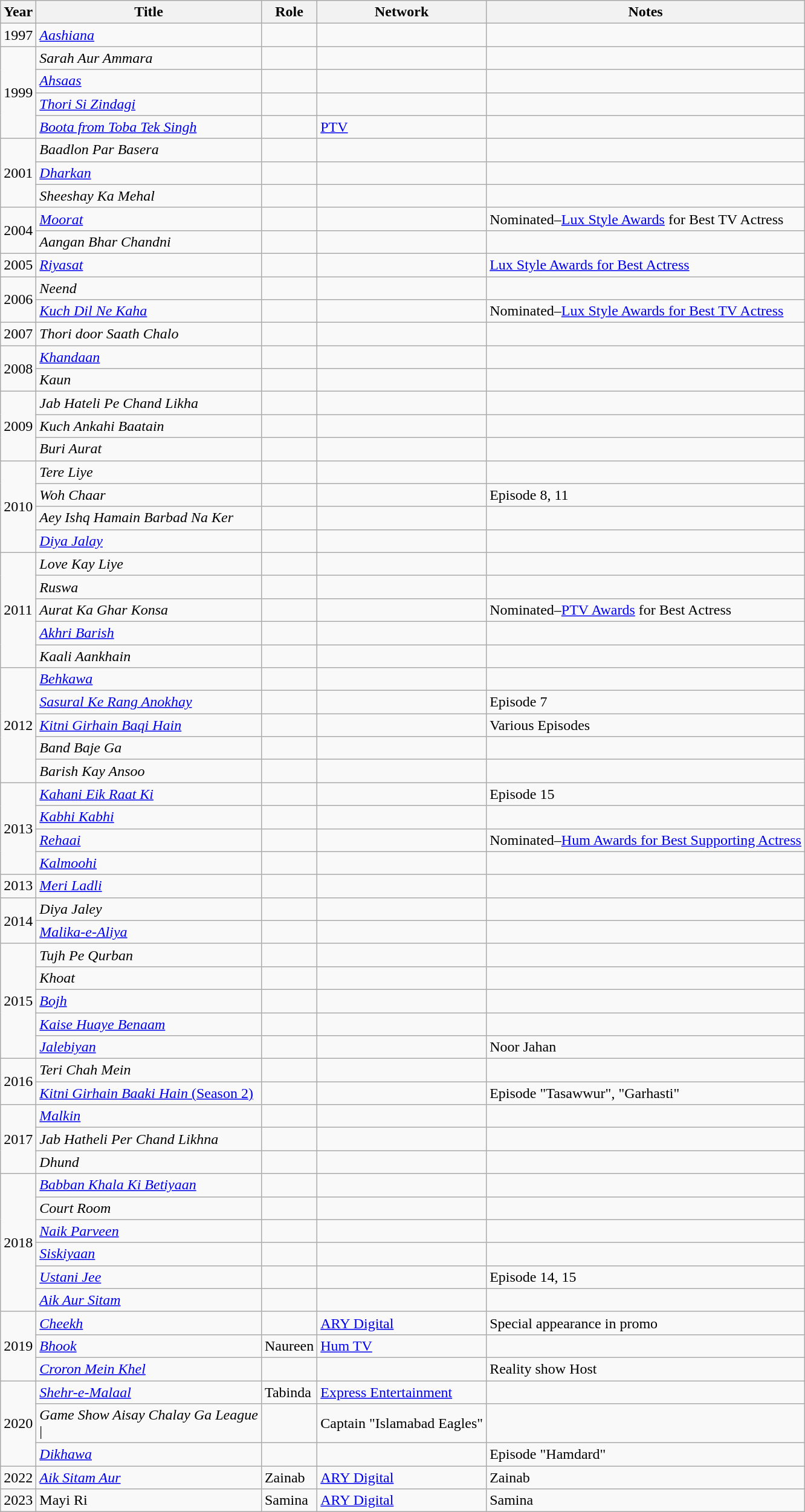<table class="wikitable sortable plainrowheaders">
<tr style="text-align:center;">
<th scope="col">Year</th>
<th scope="col">Title</th>
<th>Role</th>
<th>Network</th>
<th scope="col">Notes</th>
</tr>
<tr>
<td>1997</td>
<td><em><a href='#'>Aashiana</a></em></td>
<td></td>
<td></td>
<td></td>
</tr>
<tr>
<td rowspan="4">1999</td>
<td><em>Sarah Aur Ammara</em></td>
<td></td>
<td></td>
<td></td>
</tr>
<tr>
<td><em><a href='#'>Ahsaas</a></em></td>
<td></td>
<td></td>
<td></td>
</tr>
<tr>
<td><em><a href='#'>Thori Si Zindagi</a></em></td>
<td></td>
<td></td>
<td></td>
</tr>
<tr>
<td><em><a href='#'>Boota from Toba Tek Singh</a></em></td>
<td></td>
<td><a href='#'>PTV</a></td>
<td></td>
</tr>
<tr>
<td rowspan="3">2001</td>
<td><em>Baadlon Par Basera</em></td>
<td></td>
<td></td>
<td></td>
</tr>
<tr>
<td><em><a href='#'>Dharkan</a></em></td>
<td></td>
<td></td>
<td></td>
</tr>
<tr>
<td><em>Sheeshay Ka Mehal</em></td>
<td></td>
<td></td>
<td></td>
</tr>
<tr>
<td rowspan="2">2004</td>
<td><em><a href='#'>Moorat</a></em></td>
<td></td>
<td></td>
<td>Nominated–<a href='#'>Lux Style Awards</a> for Best TV Actress</td>
</tr>
<tr>
<td><em>Aangan Bhar Chandni</em></td>
<td></td>
<td></td>
<td></td>
</tr>
<tr>
<td>2005</td>
<td><em><a href='#'>Riyasat</a></em></td>
<td></td>
<td></td>
<td><a href='#'>Lux Style Awards for Best Actress</a></td>
</tr>
<tr>
<td rowspan="2">2006</td>
<td><em>Neend</em></td>
<td></td>
<td></td>
<td></td>
</tr>
<tr>
<td><em><a href='#'>Kuch Dil Ne Kaha</a></em></td>
<td></td>
<td></td>
<td>Nominated–<a href='#'>Lux Style Awards for Best TV Actress</a></td>
</tr>
<tr>
<td>2007</td>
<td><em>Thori door Saath Chalo</em></td>
<td></td>
<td></td>
<td></td>
</tr>
<tr>
<td rowspan="2">2008</td>
<td><em><a href='#'>Khandaan</a></em></td>
<td></td>
<td></td>
<td></td>
</tr>
<tr>
<td><em>Kaun</em></td>
<td></td>
<td></td>
<td></td>
</tr>
<tr>
<td rowspan="3">2009</td>
<td><em>Jab Hateli Pe Chand Likha</em></td>
<td></td>
<td></td>
<td></td>
</tr>
<tr>
<td><em>Kuch Ankahi Baatain</em></td>
<td></td>
<td></td>
<td></td>
</tr>
<tr>
<td><em>Buri Aurat</em></td>
<td></td>
<td></td>
<td></td>
</tr>
<tr>
<td rowspan="4">2010</td>
<td><em>Tere Liye</em></td>
<td></td>
<td></td>
<td></td>
</tr>
<tr>
<td><em>Woh Chaar</em></td>
<td></td>
<td></td>
<td>Episode 8, 11</td>
</tr>
<tr>
<td><em>Aey Ishq Hamain Barbad Na Ker</em></td>
<td></td>
<td></td>
<td></td>
</tr>
<tr>
<td><em><a href='#'>Diya Jalay</a></em></td>
<td></td>
<td></td>
<td></td>
</tr>
<tr>
<td rowspan="5">2011</td>
<td><em>Love Kay Liye</em></td>
<td></td>
<td></td>
<td></td>
</tr>
<tr>
<td><em>Ruswa</em></td>
<td></td>
<td></td>
<td></td>
</tr>
<tr>
<td><em>Aurat Ka Ghar Konsa</em></td>
<td></td>
<td></td>
<td>Nominated–<a href='#'>PTV Awards</a> for Best Actress</td>
</tr>
<tr>
<td><em><a href='#'>Akhri Barish</a></em></td>
<td></td>
<td></td>
<td></td>
</tr>
<tr>
<td><em>Kaali Aankhain</em></td>
<td></td>
<td></td>
<td></td>
</tr>
<tr>
<td rowspan="5">2012</td>
<td><em><a href='#'>Behkawa</a></em></td>
<td></td>
<td></td>
<td></td>
</tr>
<tr>
<td><em><a href='#'>Sasural Ke Rang Anokhay</a></em></td>
<td></td>
<td></td>
<td>Episode 7</td>
</tr>
<tr>
<td><em><a href='#'>Kitni Girhain Baqi Hain</a></em></td>
<td></td>
<td></td>
<td>Various Episodes</td>
</tr>
<tr>
<td><em>Band Baje Ga</em></td>
<td></td>
<td></td>
<td></td>
</tr>
<tr>
<td><em>Barish Kay Ansoo</em></td>
<td></td>
<td></td>
<td></td>
</tr>
<tr>
<td rowspan="4">2013</td>
<td><em><a href='#'>Kahani Eik Raat Ki</a></em></td>
<td></td>
<td></td>
<td>Episode 15</td>
</tr>
<tr>
<td><em><a href='#'>Kabhi Kabhi</a></em></td>
<td></td>
<td></td>
<td></td>
</tr>
<tr>
<td><em><a href='#'>Rehaai</a></em></td>
<td></td>
<td></td>
<td>Nominated–<a href='#'>Hum Awards for Best Supporting Actress</a></td>
</tr>
<tr>
<td><em><a href='#'>Kalmoohi</a></em></td>
<td></td>
<td></td>
<td></td>
</tr>
<tr>
<td>2013</td>
<td><em><a href='#'>Meri Ladli</a></em></td>
<td></td>
<td></td>
<td></td>
</tr>
<tr>
<td rowspan="2">2014</td>
<td><em>Diya Jaley</em></td>
<td></td>
<td></td>
<td></td>
</tr>
<tr>
<td><em><a href='#'>Malika-e-Aliya</a></em></td>
<td></td>
<td></td>
<td></td>
</tr>
<tr>
<td rowspan="5">2015</td>
<td><em>Tujh Pe Qurban</em></td>
<td></td>
<td></td>
<td></td>
</tr>
<tr>
<td><em>Khoat</em></td>
<td></td>
<td></td>
<td></td>
</tr>
<tr>
<td><em><a href='#'>Bojh</a></em></td>
<td></td>
<td></td>
<td></td>
</tr>
<tr>
<td><em><a href='#'>Kaise Huaye Benaam</a></em></td>
<td></td>
<td></td>
<td></td>
</tr>
<tr>
<td><em><a href='#'>Jalebiyan</a></em></td>
<td></td>
<td></td>
<td>Noor Jahan</td>
</tr>
<tr>
<td rowspan="2">2016</td>
<td><em>Teri Chah Mein</em></td>
<td></td>
<td></td>
<td></td>
</tr>
<tr>
<td><a href='#'><em>Kitni Girhain Baaki Hain</em> (Season 2)</a></td>
<td></td>
<td></td>
<td>Episode "Tasawwur", "Garhasti"</td>
</tr>
<tr>
<td rowspan="3">2017</td>
<td><em><a href='#'>Malkin</a></em></td>
<td></td>
<td></td>
<td></td>
</tr>
<tr>
<td><em>Jab Hatheli Per Chand Likhna</em></td>
<td></td>
<td></td>
<td></td>
</tr>
<tr>
<td><em>Dhund</em></td>
<td></td>
<td></td>
<td></td>
</tr>
<tr>
<td rowspan="6">2018</td>
<td><em><a href='#'>Babban Khala Ki Betiyaan</a></em></td>
<td></td>
<td></td>
<td></td>
</tr>
<tr>
<td><em>Court Room</em></td>
<td></td>
<td></td>
<td></td>
</tr>
<tr>
<td><em><a href='#'>Naik Parveen</a></em></td>
<td></td>
<td></td>
<td></td>
</tr>
<tr>
<td><em><a href='#'>Siskiyaan</a></em></td>
<td></td>
<td></td>
<td></td>
</tr>
<tr>
<td><em><a href='#'>Ustani Jee</a></em></td>
<td></td>
<td></td>
<td>Episode 14, 15</td>
</tr>
<tr>
<td><em><a href='#'>Aik Aur Sitam</a></em></td>
<td></td>
<td></td>
<td></td>
</tr>
<tr>
<td rowspan="3">2019</td>
<td><em><a href='#'>Cheekh</a></em></td>
<td></td>
<td><a href='#'>ARY Digital</a></td>
<td>Special appearance in promo</td>
</tr>
<tr>
<td><em><a href='#'>Bhook</a></em></td>
<td>Naureen</td>
<td><a href='#'>Hum TV</a></td>
<td></td>
</tr>
<tr>
<td><em><a href='#'>Croron Mein Khel</a></em></td>
<td></td>
<td></td>
<td>Reality show Host</td>
</tr>
<tr>
<td rowspan="3">2020</td>
<td><em><a href='#'>Shehr-e-Malaal</a></em></td>
<td>Tabinda</td>
<td><a href='#'>Express Entertainment</a></td>
<td></td>
</tr>
<tr>
<td><em>Game Show Aisay Chalay Ga League</em><br>|</td>
<td></td>
<td>Captain "Islamabad Eagles"</td>
</tr>
<tr>
<td><em><a href='#'>Dikhawa</a></em></td>
<td></td>
<td></td>
<td>Episode "Hamdard"</td>
</tr>
<tr>
<td>2022</td>
<td><em><a href='#'>Aik Sitam Aur</a></em></td>
<td>Zainab</td>
<td><a href='#'>ARY Digital</a></td>
<td>Zainab</td>
</tr>
<tr>
<td>2023</td>
<td>Mayi Ri</td>
<td>Samina</td>
<td><a href='#'>ARY Digital</a></td>
<td>Samina</td>
</tr>
</table>
